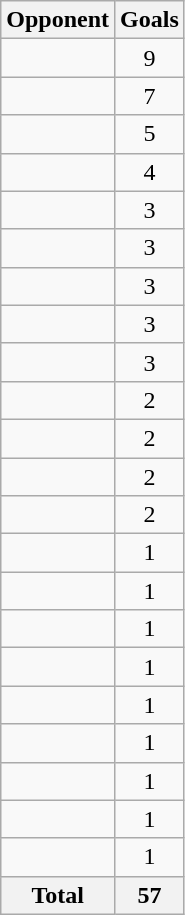<table class="wikitable sortable">
<tr>
<th scope="col">Opponent</th>
<th scope="col">Goals</th>
</tr>
<tr>
<td></td>
<td align="center">9</td>
</tr>
<tr>
<td></td>
<td align="center">7</td>
</tr>
<tr>
<td></td>
<td align="center">5</td>
</tr>
<tr>
<td></td>
<td align="center">4</td>
</tr>
<tr>
<td></td>
<td align="center">3</td>
</tr>
<tr>
<td></td>
<td align="center">3</td>
</tr>
<tr>
<td></td>
<td align="center">3</td>
</tr>
<tr>
<td></td>
<td align="center">3</td>
</tr>
<tr>
<td></td>
<td align="center">3</td>
</tr>
<tr>
<td></td>
<td align="center">2</td>
</tr>
<tr>
<td></td>
<td align="center">2</td>
</tr>
<tr>
<td></td>
<td align="center">2</td>
</tr>
<tr>
<td></td>
<td align="center">2</td>
</tr>
<tr>
<td></td>
<td align="center">1</td>
</tr>
<tr>
<td></td>
<td align="center">1</td>
</tr>
<tr>
<td></td>
<td align="center">1</td>
</tr>
<tr>
<td></td>
<td align="center">1</td>
</tr>
<tr>
<td></td>
<td align="center">1</td>
</tr>
<tr>
<td></td>
<td align="center">1</td>
</tr>
<tr>
<td></td>
<td align="center">1</td>
</tr>
<tr>
<td></td>
<td align="center">1</td>
</tr>
<tr>
<td></td>
<td align="center">1</td>
</tr>
<tr>
<th scope="row">Total</th>
<th scope="row">57</th>
</tr>
</table>
